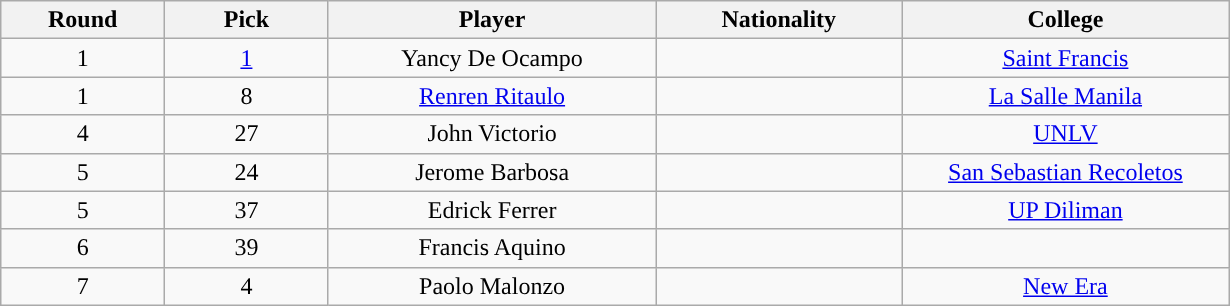<table class="wikitable sortable sortable">
<tr>
<th width="10%">Round</th>
<th width="10%">Pick</th>
<th width="20%">Player</th>
<th width="15%">Nationality</th>
<th width="20%">College</th>
</tr>
<tr style="text-align: center">
<td>1</td>
<td><a href='#'>1</a></td>
<td>Yancy De Ocampo</td>
<td></td>
<td><a href='#'>Saint Francis</a></td>
</tr>
<tr style="text-align: center">
<td>1</td>
<td>8</td>
<td><a href='#'>Renren Ritaulo</a></td>
<td></td>
<td><a href='#'>La Salle Manila</a></td>
</tr>
<tr style="text-align: center">
<td>4</td>
<td>27</td>
<td>John Victorio</td>
<td></td>
<td><a href='#'>UNLV</a></td>
</tr>
<tr style="text-align: center">
<td>5</td>
<td>24</td>
<td>Jerome Barbosa</td>
<td></td>
<td><a href='#'>San Sebastian Recoletos</a></td>
</tr>
<tr style="text-align: center">
<td>5</td>
<td>37</td>
<td>Edrick Ferrer</td>
<td></td>
<td><a href='#'>UP Diliman</a></td>
</tr>
<tr style="text-align: center">
<td>6</td>
<td>39</td>
<td>Francis Aquino</td>
<td></td>
<td></td>
</tr>
<tr style="text-align: center">
<td>7</td>
<td>4</td>
<td>Paolo Malonzo</td>
<td></td>
<td><a href='#'>New Era</a></td>
</tr>
</table>
